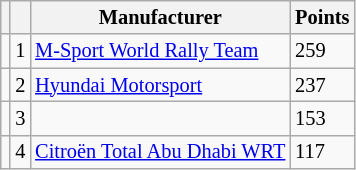<table class="wikitable" style="font-size: 85%;">
<tr>
<th></th>
<th></th>
<th>Manufacturer</th>
<th>Points</th>
</tr>
<tr>
<td align="left"></td>
<td align="center">1</td>
<td> <a href='#'>M-Sport World Rally Team</a></td>
<td align="left">259</td>
</tr>
<tr>
<td align="left"></td>
<td align="center">2</td>
<td> <a href='#'>Hyundai Motorsport</a></td>
<td align="left">237</td>
</tr>
<tr>
<td align="left"></td>
<td align="center">3</td>
<td></td>
<td align="left">153</td>
</tr>
<tr>
<td align="left"></td>
<td align="center">4</td>
<td> <a href='#'>Citroën Total Abu Dhabi WRT</a></td>
<td align="left">117</td>
</tr>
</table>
